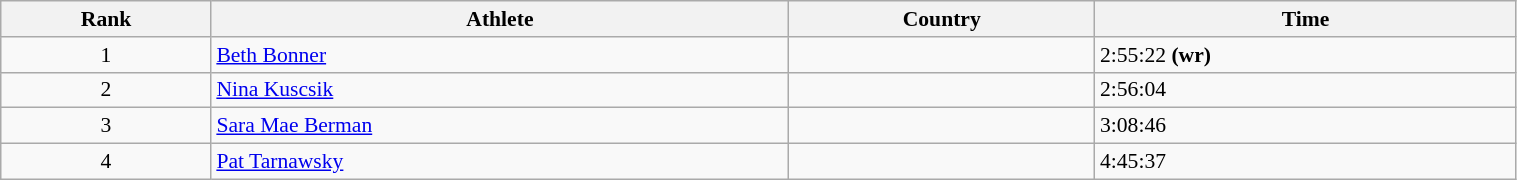<table class="wikitable" width=80% style="font-size:90%; text-align:left;">
<tr>
<th>Rank</th>
<th>Athlete</th>
<th>Country</th>
<th>Time</th>
</tr>
<tr>
<td style="text-align:center">1</td>
<td><a href='#'>Beth Bonner</a></td>
<td></td>
<td>2:55:22 <strong>(wr)</strong></td>
</tr>
<tr>
<td style="text-align:center">2</td>
<td><a href='#'>Nina Kuscsik</a></td>
<td></td>
<td>2:56:04</td>
</tr>
<tr>
<td style="text-align:center">3</td>
<td><a href='#'>Sara Mae Berman</a></td>
<td></td>
<td>3:08:46</td>
</tr>
<tr>
<td style="text-align:center">4</td>
<td><a href='#'>Pat Tarnawsky</a></td>
<td></td>
<td>4:45:37</td>
</tr>
</table>
